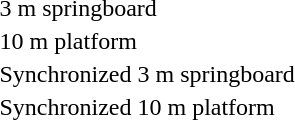<table>
<tr>
<td>3 m springboard<br></td>
<td></td>
<td></td>
<td></td>
</tr>
<tr>
<td>10 m platform<br></td>
<td></td>
<td></td>
<td></td>
</tr>
<tr>
<td nowrap>Synchronized 3 m springboard<br></td>
<td nowrap></td>
<td></td>
<td nowrap></td>
</tr>
<tr>
<td>Synchronized 10 m platform<br></td>
<td></td>
<td nowrap></td>
<td></td>
</tr>
</table>
